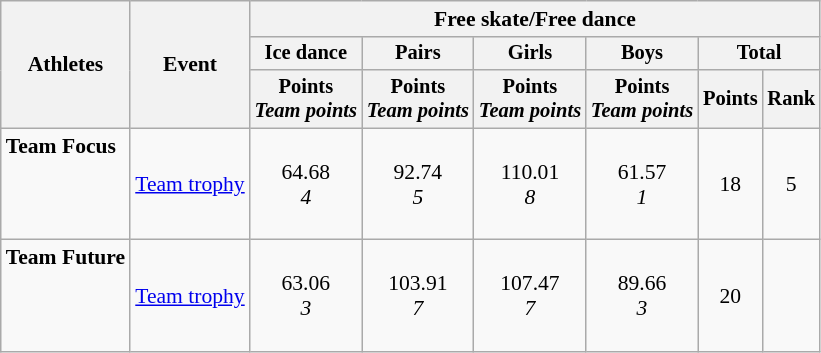<table class="wikitable" style="font-size:90%">
<tr>
<th rowspan=3>Athletes</th>
<th rowspan=3>Event</th>
<th colspan=6>Free skate/Free dance</th>
</tr>
<tr style="font-size:95%">
<th>Ice dance</th>
<th>Pairs</th>
<th>Girls</th>
<th>Boys</th>
<th colspan=2>Total</th>
</tr>
<tr style="font-size:95%">
<th>Points<br><em>Team points</em></th>
<th>Points<br><em>Team points</em></th>
<th>Points<br><em>Team points</em></th>
<th>Points<br><em>Team points</em></th>
<th>Points</th>
<th>Rank</th>
</tr>
<tr align=center>
<td align=left><strong>Team Focus</strong><br><br><br><br></td>
<td align=left><a href='#'>Team trophy</a></td>
<td>64.68<br><em>4</em></td>
<td>92.74<br><em>5</em></td>
<td>110.01<br><em>8</em></td>
<td>61.57<br><em>1</em></td>
<td>18</td>
<td>5</td>
</tr>
<tr align=center>
<td align=left><strong>Team Future</strong><br><br><br><br></td>
<td align=left><a href='#'>Team trophy</a></td>
<td>63.06<br><em>3</em></td>
<td>103.91<br><em>7</em></td>
<td>107.47<br><em>7</em></td>
<td>89.66<br><em>3</em></td>
<td>20</td>
<td></td>
</tr>
</table>
